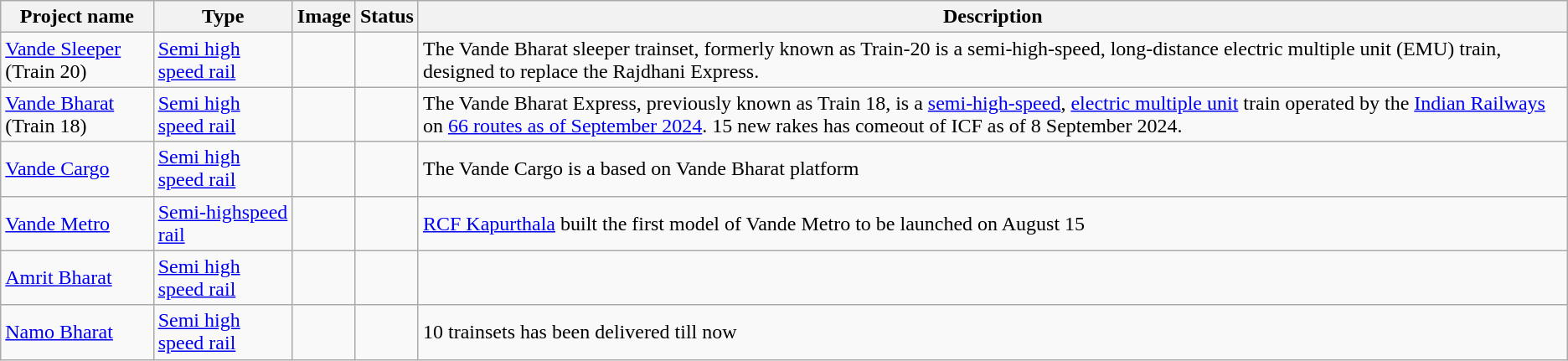<table class="wikitable sortable">
<tr>
<th>Project name</th>
<th>Type</th>
<th>Image</th>
<th>Status</th>
<th>Description</th>
</tr>
<tr>
<td><a href='#'>Vande Sleeper</a> (Train 20)</td>
<td><a href='#'>Semi high speed rail</a></td>
<td></td>
<td></td>
<td>The Vande Bharat sleeper trainset, formerly known as Train-20 is a semi-high-speed, long-distance electric multiple unit (EMU) train, designed to replace the Rajdhani Express.</td>
</tr>
<tr>
<td><a href='#'>Vande Bharat</a> (Train 18)</td>
<td><a href='#'>Semi high speed rail</a></td>
<td></td>
<td></td>
<td>The Vande Bharat Express, previously known as Train 18, is a <a href='#'>semi-high-speed</a>, <a href='#'>electric multiple unit</a> train operated by the <a href='#'>Indian Railways</a> on <a href='#'>66 routes as of September 2024</a>. 15 new rakes has comeout of ICF as of 8 September 2024.</td>
</tr>
<tr>
<td><a href='#'>Vande Cargo</a></td>
<td><a href='#'>Semi high speed rail</a></td>
<td></td>
<td></td>
<td>The Vande Cargo is a based on Vande Bharat platform</td>
</tr>
<tr>
<td><a href='#'>Vande Metro</a></td>
<td><a href='#'>Semi-highspeed rail</a></td>
<td></td>
<td></td>
<td><a href='#'>RCF Kapurthala</a> built the first model of Vande Metro to be launched on August 15</td>
</tr>
<tr>
<td><a href='#'>Amrit Bharat</a></td>
<td><a href='#'>Semi high speed rail</a></td>
<td></td>
<td></td>
<td></td>
</tr>
<tr>
<td><a href='#'>Namo Bharat</a></td>
<td><a href='#'>Semi high speed rail</a></td>
<td></td>
<td></td>
<td>10 trainsets has been delivered till now</td>
</tr>
</table>
